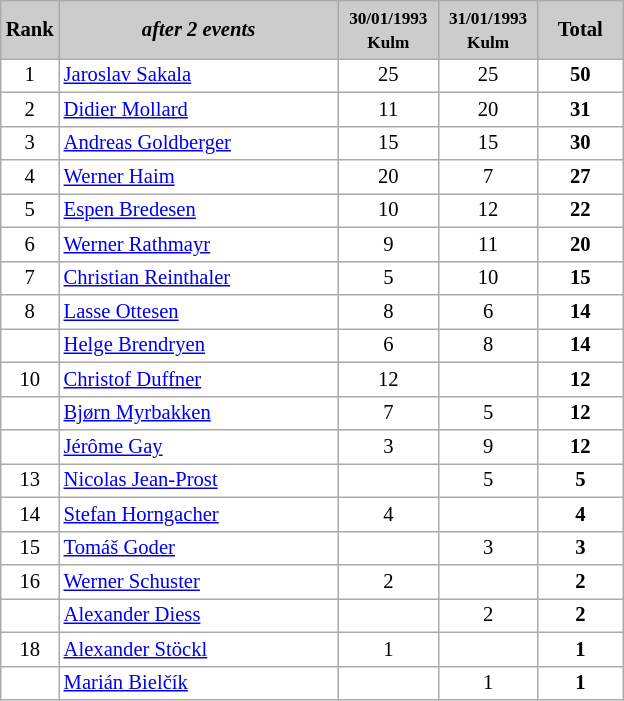<table class="wikitable plainrowheaders" style="background:#fff; font-size:86%; line-height:16px; border:gray solid 1px; border-collapse:collapse;">
<tr style="background:#ccc; text-align:center;">
<th scope="col" style="background:#ccc;" width=10px;">Rank</th>
<th scope="col" style="background:#ccc;" width=180px;"><em>after 2 events</em></th>
<th scope="col" style="background:#ccc;" width=60px;"><small>30/01/1993<br>Kulm</small></th>
<th scope="col" style="background:#ccc;" width=60px;"><small>31/01/1993<br>Kulm</small></th>
<th scope="col" style="background:#ccc;" width=50px;">Total</th>
</tr>
<tr align="center">
<td>1</td>
<td align="left"> <a href='#'>Jaroslav Sakala</a></td>
<td>25</td>
<td>25</td>
<td><strong>50</strong></td>
</tr>
<tr align="center">
<td>2</td>
<td align="left"> <a href='#'>Didier Mollard</a></td>
<td>11</td>
<td>20</td>
<td><strong>31</strong></td>
</tr>
<tr align="center">
<td>3</td>
<td align="left"> <a href='#'>Andreas Goldberger</a></td>
<td>15</td>
<td>15</td>
<td><strong>30</strong></td>
</tr>
<tr align="center">
<td>4</td>
<td align="left"> <a href='#'>Werner Haim</a></td>
<td>20</td>
<td>7</td>
<td><strong>27</strong></td>
</tr>
<tr align="center">
<td>5</td>
<td align="left"> <a href='#'>Espen Bredesen</a></td>
<td>10</td>
<td>12</td>
<td><strong>22</strong></td>
</tr>
<tr align="center">
<td>6</td>
<td align="left"> <a href='#'>Werner Rathmayr</a></td>
<td>9</td>
<td>11</td>
<td><strong>20</strong></td>
</tr>
<tr align="center">
<td>7</td>
<td align="left"> <a href='#'>Christian Reinthaler</a></td>
<td>5</td>
<td>10</td>
<td><strong>15</strong></td>
</tr>
<tr align="center">
<td>8</td>
<td align="left"> <a href='#'>Lasse Ottesen</a></td>
<td>8</td>
<td>6</td>
<td><strong>14</strong></td>
</tr>
<tr align="center">
<td></td>
<td align="left"> <a href='#'>Helge Brendryen</a></td>
<td>6</td>
<td>8</td>
<td><strong>14</strong></td>
</tr>
<tr align="center">
<td>10</td>
<td align="left"> <a href='#'>Christof Duffner</a></td>
<td>12</td>
<td></td>
<td><strong>12</strong></td>
</tr>
<tr align="center">
<td></td>
<td align="left"> <a href='#'>Bjørn Myrbakken</a></td>
<td>7</td>
<td>5</td>
<td><strong>12</strong></td>
</tr>
<tr align="center">
<td></td>
<td align="left"> <a href='#'>Jérôme Gay</a></td>
<td>3</td>
<td>9</td>
<td><strong>12</strong></td>
</tr>
<tr align="center">
<td>13</td>
<td align="left"> <a href='#'>Nicolas Jean-Prost</a></td>
<td></td>
<td>5</td>
<td><strong>5</strong></td>
</tr>
<tr align="center">
<td>14</td>
<td align="left"> <a href='#'>Stefan Horngacher</a></td>
<td>4</td>
<td></td>
<td><strong>4</strong></td>
</tr>
<tr align="center">
<td>15</td>
<td align="left"> <a href='#'>Tomáš Goder</a></td>
<td></td>
<td>3</td>
<td><strong>3</strong></td>
</tr>
<tr align="center">
<td>16</td>
<td align="left"> <a href='#'>Werner Schuster</a></td>
<td>2</td>
<td></td>
<td><strong>2</strong></td>
</tr>
<tr align="center">
<td></td>
<td align="left"> <a href='#'>Alexander Diess</a></td>
<td></td>
<td>2</td>
<td><strong>2</strong></td>
</tr>
<tr align="center">
<td>18</td>
<td align="left"> <a href='#'>Alexander Stöckl</a></td>
<td>1</td>
<td></td>
<td><strong>1</strong></td>
</tr>
<tr align="center">
<td></td>
<td align="left"> <a href='#'>Marián Bielčík</a></td>
<td></td>
<td>1</td>
<td><strong>1</strong></td>
</tr>
</table>
